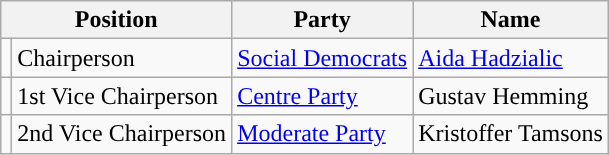<table class="wikitable">
<tr>
<th colspan="2">Position</th>
<th>Party</th>
<th>Name</th>
</tr>
<tr>
<td></td>
<td>Chairperson</td>
<td><a href='#'>Social Democrats</a></td>
<td><a href='#'>Aida Hadzialic</a></td>
</tr>
<tr>
<td></td>
<td>1st Vice Chairperson</td>
<td><a href='#'>Centre Party</a></td>
<td>Gustav Hemming</td>
</tr>
<tr>
<td></td>
<td>2nd Vice Chairperson</td>
<td><a href='#'>Moderate Party</a></td>
<td>Kristoffer Tamsons</td>
</tr>
</table>
